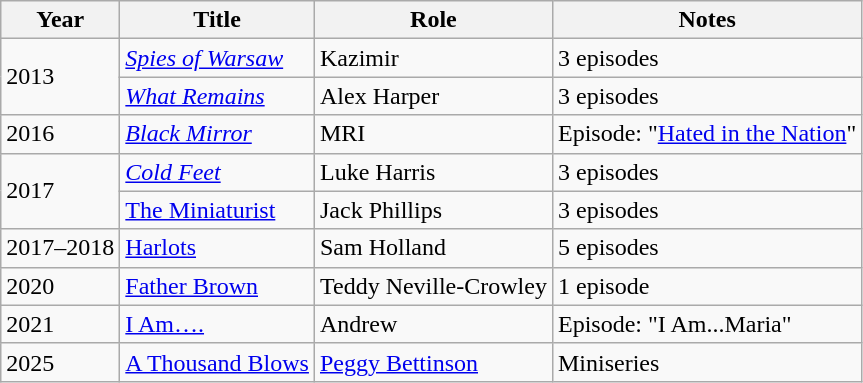<table class="wikitable">
<tr>
<th>Year</th>
<th>Title</th>
<th>Role</th>
<th>Notes</th>
</tr>
<tr>
<td rowspan="2">2013</td>
<td><em><a href='#'>Spies of Warsaw</a></em></td>
<td>Kazimir</td>
<td>3 episodes</td>
</tr>
<tr>
<td><em><a href='#'>What Remains</a></em></td>
<td>Alex Harper</td>
<td>3 episodes</td>
</tr>
<tr>
<td>2016</td>
<td><em><a href='#'>Black Mirror</a></em></td>
<td>MRI</td>
<td>Episode: "<a href='#'>Hated in the Nation</a>"</td>
</tr>
<tr>
<td rowspan="2">2017</td>
<td><em><a href='#'>Cold Feet</a></td>
<td>Luke Harris</td>
<td>3 episodes</td>
</tr>
<tr>
<td></em><a href='#'>The Miniaturist</a><em></td>
<td>Jack Phillips</td>
<td>3 episodes</td>
</tr>
<tr>
<td>2017–2018</td>
<td></em><a href='#'>Harlots</a><em></td>
<td>Sam Holland</td>
<td>5 episodes</td>
</tr>
<tr>
<td>2020</td>
<td></em><a href='#'>Father Brown</a><em></td>
<td>Teddy Neville-Crowley</td>
<td>1 episode</td>
</tr>
<tr>
<td>2021</td>
<td></em><a href='#'>I Am….</a><em></td>
<td>Andrew</td>
<td>Episode: "I Am...Maria"</td>
</tr>
<tr>
<td>2025</td>
<td></em><a href='#'>A Thousand Blows</a><em></td>
<td><a href='#'>Peggy Bettinson</a></td>
<td>Miniseries</td>
</tr>
</table>
